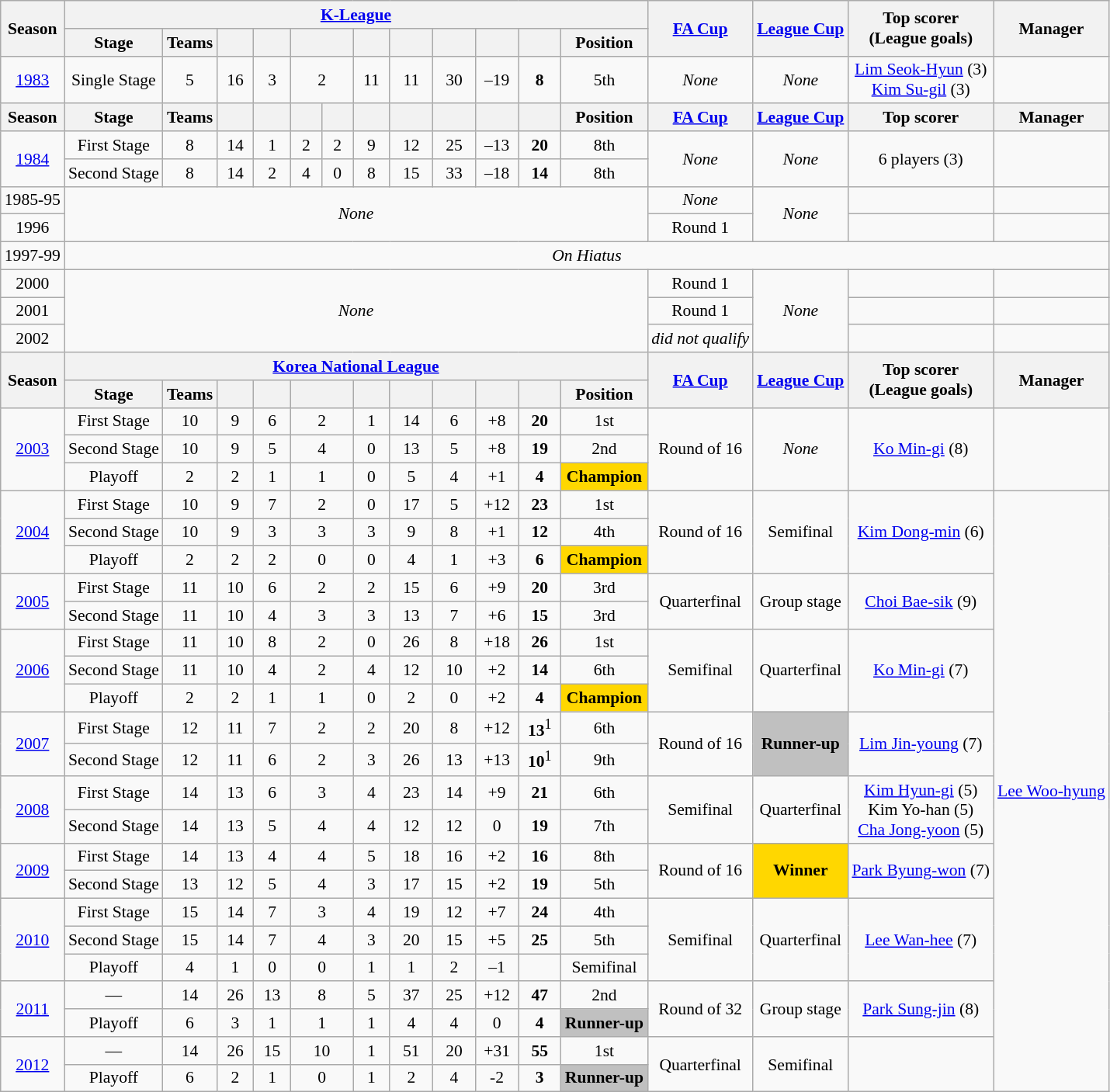<table class="wikitable" style="text-align:center; font-size:90%;">
<tr>
<th rowspan=2>Season</th>
<th colspan=12><a href='#'>K-League</a></th>
<th rowspan=2><a href='#'>FA Cup</a></th>
<th rowspan=2><a href='#'>League Cup</a></th>
<th rowspan=2>Top scorer <br> (League goals)</th>
<th rowspan=2>Manager</th>
</tr>
<tr>
<th>Stage</th>
<th>Teams</th>
<th width=25></th>
<th width=25></th>
<th width=40 colspan=2></th>
<th width=25></th>
<th width=30></th>
<th width=30></th>
<th width=30></th>
<th width=30></th>
<th>Position</th>
</tr>
<tr>
<td><a href='#'>1983</a></td>
<td>Single Stage</td>
<td>5</td>
<td>16</td>
<td>3</td>
<td colspan=2>2</td>
<td>11</td>
<td>11</td>
<td>30</td>
<td>–19</td>
<td><strong>8</strong></td>
<td>5th</td>
<td><em>None</em></td>
<td><em>None</em></td>
<td> <a href='#'>Lim Seok-Hyun</a> (3) <br>  <a href='#'>Kim Su-gil</a> (3)</td>
<td></td>
</tr>
<tr>
<th>Season</th>
<th>Stage</th>
<th>Teams</th>
<th width=25></th>
<th width=25></th>
<th width=20></th>
<th width=20></th>
<th width=25></th>
<th width=30></th>
<th width=30></th>
<th width=30></th>
<th width=30></th>
<th>Position</th>
<th><a href='#'>FA Cup</a></th>
<th><a href='#'>League Cup</a></th>
<th>Top scorer</th>
<th>Manager</th>
</tr>
<tr>
<td rowspan=2><a href='#'>1984</a></td>
<td>First Stage</td>
<td>8</td>
<td>14</td>
<td>1</td>
<td>2</td>
<td>2</td>
<td>9</td>
<td>12</td>
<td>25</td>
<td>–13</td>
<td><strong>20</strong></td>
<td>8th</td>
<td rowspan=2><em>None</em></td>
<td rowspan=2><em>None</em></td>
<td rowspan=2> 6 players (3)</td>
<td rowspan=2></td>
</tr>
<tr>
<td>Second Stage</td>
<td>8</td>
<td>14</td>
<td>2</td>
<td>4</td>
<td>0</td>
<td>8</td>
<td>15</td>
<td>33</td>
<td>–18</td>
<td><strong>14</strong></td>
<td>8th</td>
</tr>
<tr>
<td>1985-95</td>
<td colspan=12 rowspan=2><em>None</em></td>
<td><em>None</em></td>
<td rowspan=2><em>None</em></td>
<td></td>
<td></td>
</tr>
<tr>
<td>1996</td>
<td>Round 1</td>
<td></td>
<td></td>
</tr>
<tr>
<td>1997-99</td>
<td colspan=16><em>On Hiatus</em></td>
</tr>
<tr>
<td>2000</td>
<td colspan=12 rowspan=3><em>None</em></td>
<td>Round 1</td>
<td rowspan=3><em>None</em></td>
<td></td>
<td></td>
</tr>
<tr>
<td>2001</td>
<td>Round 1</td>
<td></td>
<td></td>
</tr>
<tr>
<td>2002</td>
<td><em>did not qualify</em></td>
<td></td>
<td></td>
</tr>
<tr>
<th rowspan=2>Season</th>
<th colspan=12><a href='#'>Korea National League</a></th>
<th rowspan=2><a href='#'>FA Cup</a></th>
<th rowspan=2><a href='#'>League Cup</a></th>
<th rowspan=2>Top scorer <br> (League goals)</th>
<th rowspan=2>Manager</th>
</tr>
<tr>
<th>Stage</th>
<th>Teams</th>
<th width=25></th>
<th width=25></th>
<th width=40 colspan=2></th>
<th width=25></th>
<th width=30></th>
<th width=30></th>
<th width=30></th>
<th width=30></th>
<th>Position</th>
</tr>
<tr>
<td rowspan=3><a href='#'>2003</a></td>
<td>First Stage</td>
<td>10</td>
<td>9</td>
<td>6</td>
<td colspan=2>2</td>
<td>1</td>
<td>14</td>
<td>6</td>
<td>+8</td>
<td><strong>20</strong></td>
<td>1st</td>
<td rowspan=3>Round of 16</td>
<td rowspan=3><em>None</em></td>
<td rowspan=3> <a href='#'>Ko Min-gi</a> (8)</td>
<td rowspan=3></td>
</tr>
<tr>
<td>Second Stage</td>
<td>10</td>
<td>9</td>
<td>5</td>
<td colspan=2>4</td>
<td>0</td>
<td>13</td>
<td>5</td>
<td>+8</td>
<td><strong>19</strong></td>
<td>2nd</td>
</tr>
<tr>
<td>Playoff</td>
<td>2</td>
<td>2</td>
<td>1</td>
<td colspan=2>1</td>
<td>0</td>
<td>5</td>
<td>4</td>
<td>+1</td>
<td><strong>4</strong></td>
<td bgcolor=gold><strong>Champion</strong></td>
</tr>
<tr>
<td rowspan=3><a href='#'>2004</a></td>
<td>First Stage</td>
<td>10</td>
<td>9</td>
<td>7</td>
<td colspan=2>2</td>
<td>0</td>
<td>17</td>
<td>5</td>
<td>+12</td>
<td><strong>23</strong></td>
<td>1st</td>
<td rowspan=3>Round of 16</td>
<td rowspan=3>Semifinal</td>
<td rowspan=3> <a href='#'>Kim Dong-min</a> (6)</td>
<td rowspan=22> <a href='#'>Lee Woo-hyung</a></td>
</tr>
<tr>
<td>Second Stage</td>
<td>10</td>
<td>9</td>
<td>3</td>
<td colspan=2>3</td>
<td>3</td>
<td>9</td>
<td>8</td>
<td>+1</td>
<td><strong>12</strong></td>
<td>4th</td>
</tr>
<tr>
<td>Playoff</td>
<td>2</td>
<td>2</td>
<td>2</td>
<td colspan=2>0</td>
<td>0</td>
<td>4</td>
<td>1</td>
<td>+3</td>
<td><strong>6</strong></td>
<td bgcolor=gold><strong>Champion</strong></td>
</tr>
<tr>
<td rowspan=2><a href='#'>2005</a></td>
<td>First Stage</td>
<td>11</td>
<td>10</td>
<td>6</td>
<td colspan=2>2</td>
<td>2</td>
<td>15</td>
<td>6</td>
<td>+9</td>
<td><strong>20</strong></td>
<td>3rd</td>
<td rowspan=2>Quarterfinal</td>
<td rowspan=2>Group stage</td>
<td rowspan=2> <a href='#'>Choi Bae-sik</a> (9)</td>
</tr>
<tr>
<td>Second Stage</td>
<td>11</td>
<td>10</td>
<td>4</td>
<td colspan=2>3</td>
<td>3</td>
<td>13</td>
<td>7</td>
<td>+6</td>
<td><strong>15</strong></td>
<td>3rd</td>
</tr>
<tr>
<td rowspan=3><a href='#'>2006</a></td>
<td>First Stage</td>
<td>11</td>
<td>10</td>
<td>8</td>
<td colspan=2>2</td>
<td>0</td>
<td>26</td>
<td>8</td>
<td>+18</td>
<td><strong>26</strong></td>
<td>1st</td>
<td rowspan=3>Semifinal</td>
<td rowspan=3>Quarterfinal</td>
<td rowspan=3> <a href='#'>Ko Min-gi</a> (7)</td>
</tr>
<tr>
<td>Second Stage</td>
<td>11</td>
<td>10</td>
<td>4</td>
<td colspan=2>2</td>
<td>4</td>
<td>12</td>
<td>10</td>
<td>+2</td>
<td><strong>14</strong></td>
<td>6th</td>
</tr>
<tr>
<td>Playoff</td>
<td>2</td>
<td>2</td>
<td>1</td>
<td colspan=2>1</td>
<td>0</td>
<td>2</td>
<td>0</td>
<td>+2</td>
<td><strong>4</strong></td>
<td bgcolor=gold><strong>Champion</strong></td>
</tr>
<tr>
<td rowspan=2><a href='#'>2007</a></td>
<td>First Stage</td>
<td>12</td>
<td>11</td>
<td>7</td>
<td colspan=2>2</td>
<td>2</td>
<td>20</td>
<td>8</td>
<td>+12</td>
<td><strong>13</strong><sup>1</sup></td>
<td>6th</td>
<td rowspan=2>Round of 16</td>
<td rowspan=2 bgcolor=silver><strong>Runner-up</strong></td>
<td rowspan=2> <a href='#'>Lim Jin-young</a> (7)</td>
</tr>
<tr>
<td>Second Stage</td>
<td>12</td>
<td>11</td>
<td>6</td>
<td colspan=2>2</td>
<td>3</td>
<td>26</td>
<td>13</td>
<td>+13</td>
<td><strong>10</strong><sup>1</sup></td>
<td>9th</td>
</tr>
<tr>
<td rowspan=2><a href='#'>2008</a></td>
<td>First Stage</td>
<td>14</td>
<td>13</td>
<td>6</td>
<td colspan=2>3</td>
<td>4</td>
<td>23</td>
<td>14</td>
<td>+9</td>
<td><strong>21</strong></td>
<td>6th</td>
<td rowspan=2>Semifinal</td>
<td rowspan=2>Quarterfinal</td>
<td rowspan=2> <a href='#'>Kim Hyun-gi</a> (5) <br>  Kim Yo-han (5) <br>  <a href='#'>Cha Jong-yoon</a> (5)</td>
</tr>
<tr>
<td>Second Stage</td>
<td>14</td>
<td>13</td>
<td>5</td>
<td colspan=2>4</td>
<td>4</td>
<td>12</td>
<td>12</td>
<td>0</td>
<td><strong>19</strong></td>
<td>7th</td>
</tr>
<tr>
<td rowspan=2><a href='#'>2009</a></td>
<td>First Stage</td>
<td>14</td>
<td>13</td>
<td>4</td>
<td colspan=2>4</td>
<td>5</td>
<td>18</td>
<td>16</td>
<td>+2</td>
<td><strong>16</strong></td>
<td>8th</td>
<td rowspan=2>Round of 16</td>
<td rowspan=2 bgcolor=gold><strong>Winner</strong></td>
<td rowspan=2> <a href='#'>Park Byung-won</a> (7)</td>
</tr>
<tr>
<td>Second Stage</td>
<td>13</td>
<td>12</td>
<td>5</td>
<td colspan=2>4</td>
<td>3</td>
<td>17</td>
<td>15</td>
<td>+2</td>
<td><strong>19</strong></td>
<td>5th</td>
</tr>
<tr>
<td rowspan=3><a href='#'>2010</a></td>
<td>First Stage</td>
<td>15</td>
<td>14</td>
<td>7</td>
<td colspan=2>3</td>
<td>4</td>
<td>19</td>
<td>12</td>
<td>+7</td>
<td><strong>24</strong></td>
<td>4th</td>
<td rowspan=3>Semifinal</td>
<td rowspan=3>Quarterfinal</td>
<td rowspan=3> <a href='#'>Lee Wan-hee</a> (7)</td>
</tr>
<tr>
<td>Second Stage</td>
<td>15</td>
<td>14</td>
<td>7</td>
<td colspan=2>4</td>
<td>3</td>
<td>20</td>
<td>15</td>
<td>+5</td>
<td><strong>25</strong></td>
<td>5th</td>
</tr>
<tr>
<td>Playoff</td>
<td>4</td>
<td>1</td>
<td>0</td>
<td colspan=2>0</td>
<td>1</td>
<td>1</td>
<td>2</td>
<td>–1</td>
<td></td>
<td>Semifinal</td>
</tr>
<tr>
<td rowspan=2><a href='#'>2011</a></td>
<td>—</td>
<td>14</td>
<td>26</td>
<td>13</td>
<td colspan=2>8</td>
<td>5</td>
<td>37</td>
<td>25</td>
<td>+12</td>
<td><strong>47</strong></td>
<td>2nd</td>
<td rowspan=2>Round of 32</td>
<td rowspan=2>Group stage</td>
<td rowspan=2> <a href='#'>Park Sung-jin</a> (8)</td>
</tr>
<tr>
<td>Playoff</td>
<td>6</td>
<td>3</td>
<td>1</td>
<td colspan=2>1</td>
<td>1</td>
<td>4</td>
<td>4</td>
<td>0</td>
<td><strong>4</strong></td>
<td bgcolor=silver><strong>Runner-up</strong></td>
</tr>
<tr>
<td rowspan=2><a href='#'>2012</a></td>
<td>—</td>
<td>14</td>
<td>26</td>
<td>15</td>
<td colspan=2>10</td>
<td>1</td>
<td>51</td>
<td>20</td>
<td>+31</td>
<td><strong>55</strong></td>
<td>1st</td>
<td rowspan=2>Quarterfinal</td>
<td rowspan=2>Semifinal</td>
<td rowspan=2></td>
</tr>
<tr>
<td>Playoff</td>
<td>6</td>
<td>2</td>
<td>1</td>
<td colspan=2>0</td>
<td>1</td>
<td>2</td>
<td>4</td>
<td>-2</td>
<td><strong>3</strong></td>
<td bgcolor=silver><strong>Runner-up</strong></td>
</tr>
</table>
